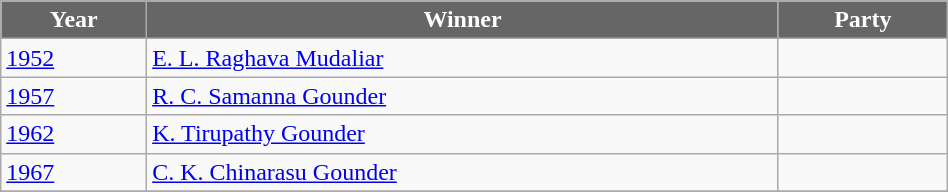<table class="wikitable sortable" width="50%">
<tr>
<th style="background-color:#666666; color:white">Year</th>
<th style="background-color:#666666; color:white">Winner</th>
<th style="background-color:#666666; color:white" colspan="2">Party</th>
</tr>
<tr>
<td><a href='#'>1952</a></td>
<td><a href='#'>E. L. Raghava Mudaliar</a></td>
<td></td>
</tr>
<tr>
<td><a href='#'>1957</a></td>
<td><a href='#'>R. C. Samanna Gounder</a></td>
<td></td>
</tr>
<tr>
<td><a href='#'>1962</a></td>
<td><a href='#'>K. Tirupathy Gounder</a></td>
<td></td>
</tr>
<tr>
<td><a href='#'>1967</a></td>
<td><a href='#'>C. K. Chinarasu Gounder</a></td>
<td></td>
</tr>
<tr>
</tr>
</table>
